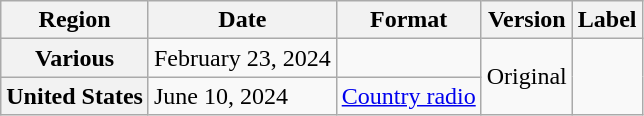<table class="wikitable plainrowheaders">
<tr>
<th scope="col">Region</th>
<th scope="col">Date</th>
<th scope="col">Format</th>
<th>Version</th>
<th scope="col">Label</th>
</tr>
<tr>
<th rowspan="1" scope="row">Various</th>
<td>February 23, 2024</td>
<td></td>
<td rowspan="2">Original</td>
<td rowspan="2"></td>
</tr>
<tr>
<th rowspan="1" scope="row">United States</th>
<td>June 10, 2024</td>
<td><a href='#'>Country radio</a></td>
</tr>
</table>
